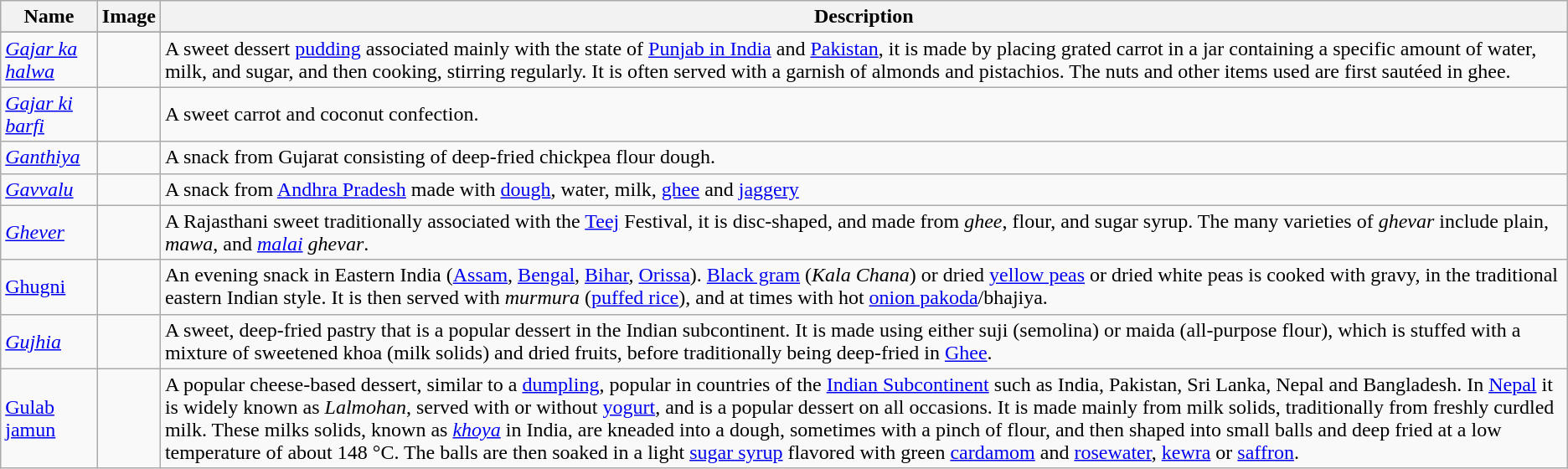<table class="wikitable">
<tr>
<th>Name</th>
<th>Image</th>
<th>Description</th>
</tr>
<tr>
</tr>
<tr>
<td><em><a href='#'>Gajar ka halwa</a></em></td>
<td></td>
<td>A sweet dessert <a href='#'>pudding</a> associated mainly with the state of <a href='#'>Punjab in India</a> and <a href='#'>Pakistan</a>, it is made by placing grated carrot in a jar containing a specific amount of water, milk, and sugar, and then cooking, stirring regularly. It is often served with a garnish of almonds and pistachios. The nuts and other items used are first sautéed in ghee.</td>
</tr>
<tr>
<td><em><a href='#'>Gajar ki barfi</a></em></td>
<td></td>
<td>A sweet carrot and coconut confection.</td>
</tr>
<tr>
<td><em><a href='#'>Ganthiya</a></em></td>
<td></td>
<td>A snack from Gujarat consisting of deep-fried chickpea flour dough.</td>
</tr>
<tr>
<td><em><a href='#'>Gavvalu</a></em></td>
<td></td>
<td>A snack from <a href='#'>Andhra Pradesh</a> made with <a href='#'>dough</a>, water, milk, <a href='#'>ghee</a> and <a href='#'>jaggery</a></td>
</tr>
<tr>
<td><em><a href='#'>Ghever</a></em></td>
<td></td>
<td>A Rajasthani sweet traditionally associated with the <a href='#'>Teej</a> Festival, it is disc-shaped, and made from <em>ghee</em>, flour, and sugar syrup. The many varieties of <em>ghevar</em> include plain, <em>mawa</em>, and <em><a href='#'>malai</a> ghevar</em>.</td>
</tr>
<tr>
<td><a href='#'>Ghugni</a></td>
<td></td>
<td>An evening snack in Eastern India (<a href='#'>Assam</a>, <a href='#'>Bengal</a>, <a href='#'>Bihar</a>, <a href='#'>Orissa</a>). <a href='#'>Black gram</a> (<em>Kala Chana</em>) or dried <a href='#'>yellow peas</a> or dried white peas is cooked with gravy, in the traditional eastern Indian style. It is then served with <em>murmura</em> (<a href='#'>puffed rice</a>), and at times with hot <a href='#'>onion pakoda</a>/bhajiya.</td>
</tr>
<tr>
<td><em><a href='#'>Gujhia</a></em></td>
<td></td>
<td>A sweet, deep-fried pastry that is a popular dessert in the Indian subcontinent. It is made using either suji (semolina) or maida (all-purpose flour), which is stuffed with a mixture of sweetened khoa (milk solids) and dried fruits, before traditionally being deep-fried in <a href='#'>Ghee</a>.</td>
</tr>
<tr>
<td><a href='#'>Gulab jamun</a></td>
<td></td>
<td>A popular cheese-based dessert, similar to a <a href='#'>dumpling</a>, popular in countries of the <a href='#'>Indian Subcontinent</a> such as India, Pakistan, Sri Lanka, Nepal and Bangladesh. In <a href='#'>Nepal</a> it is widely known as <em>Lalmohan</em>, served with or without <a href='#'>yogurt</a>, and is a popular dessert on all occasions. It is made mainly from milk solids, traditionally from freshly curdled milk. These milks solids, known as <em><a href='#'>khoya</a></em> in India, are kneaded into a dough, sometimes with a pinch of flour, and then shaped into small balls and deep fried at a low temperature of about 148 °C.  The balls are then soaked in a light <a href='#'>sugar syrup</a> flavored with green <a href='#'>cardamom</a> and <a href='#'>rosewater</a>, <a href='#'>kewra</a> or <a href='#'>saffron</a>.</td>
</tr>
</table>
